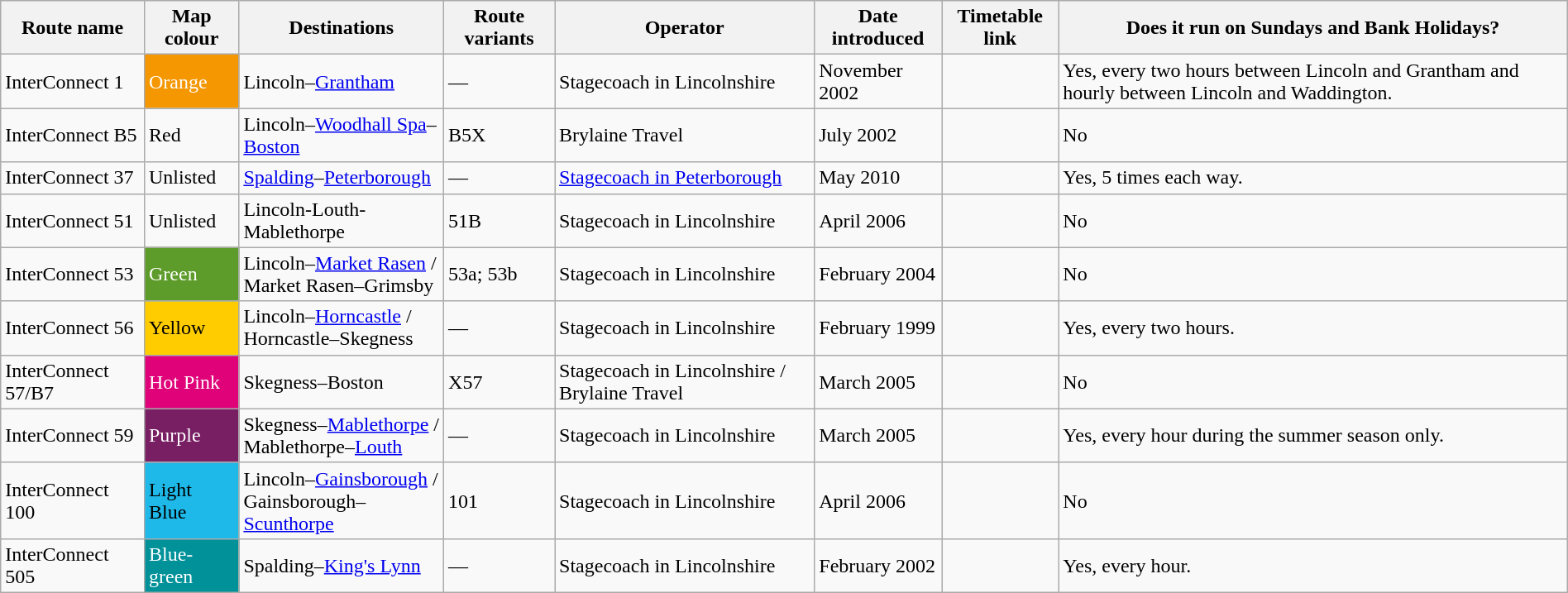<table class="sortable wikitable" width="100%">
<tr>
<th>Route name</th>
<th>Map colour</th>
<th>Destinations</th>
<th>Route variants</th>
<th>Operator</th>
<th>Date introduced</th>
<th>Timetable link</th>
<th>Does it run on Sundays and Bank Holidays?</th>
</tr>
<tr>
<td>InterConnect 1</td>
<td style="background:#F59700; color:white;">Orange</td>
<td>Lincoln–<a href='#'>Grantham</a></td>
<td>—</td>
<td>Stagecoach in Lincolnshire</td>
<td>November 2002</td>
<td></td>
<td>Yes, every two hours between Lincoln and Grantham and hourly between Lincoln and Waddington.</td>
</tr>
<tr>
<td>InterConnect B5</td>
<td>Red</td>
<td>Lincoln–<a href='#'>Woodhall Spa</a>–<a href='#'>Boston</a></td>
<td>B5X</td>
<td>Brylaine Travel</td>
<td>July 2002</td>
<td></td>
<td>No</td>
</tr>
<tr>
<td>InterConnect 37</td>
<td>Unlisted</td>
<td><a href='#'>Spalding</a>–<a href='#'>Peterborough</a></td>
<td>—</td>
<td><a href='#'>Stagecoach in Peterborough</a></td>
<td>May 2010</td>
<td></td>
<td>Yes, 5 times each way.</td>
</tr>
<tr>
<td>InterConnect 51</td>
<td>Unlisted</td>
<td>Lincoln-Louth-Mablethorpe</td>
<td>51B</td>
<td>Stagecoach in Lincolnshire</td>
<td>April 2006</td>
<td></td>
<td>No</td>
</tr>
<tr>
<td>InterConnect 53</td>
<td style="background:#5D9C2A; color:white;">Green</td>
<td>Lincoln–<a href='#'>Market Rasen</a> / <br>Market Rasen–Grimsby</td>
<td>53a; 53b</td>
<td>Stagecoach in Lincolnshire</td>
<td>February 2004</td>
<td></td>
<td>No</td>
</tr>
<tr>
<td>InterConnect 56</td>
<td style="background:#FFCC00; color:black;">Yellow</td>
<td>Lincoln–<a href='#'>Horncastle</a> / <br>Horncastle–Skegness</td>
<td>—</td>
<td>Stagecoach in Lincolnshire</td>
<td>February 1999</td>
<td></td>
<td>Yes, every two hours.</td>
</tr>
<tr>
<td>InterConnect 57/B7</td>
<td style="background:#E00279; color:white;">Hot Pink</td>
<td>Skegness–Boston</td>
<td>X57</td>
<td>Stagecoach in Lincolnshire / Brylaine Travel</td>
<td>March 2005</td>
<td> </td>
<td>No</td>
</tr>
<tr>
<td>InterConnect 59</td>
<td style="background:#781E63; color:white;">Purple</td>
<td>Skegness–<a href='#'>Mablethorpe</a>  / <br>Mablethorpe–<a href='#'>Louth</a></td>
<td>—</td>
<td>Stagecoach in Lincolnshire</td>
<td>March 2005</td>
<td></td>
<td>Yes, every hour during the summer season only.</td>
</tr>
<tr>
<td>InterConnect 100</td>
<td style="background:#1EB9E8; color:black;">Light Blue</td>
<td>Lincoln–<a href='#'>Gainsborough</a> / <br>Gainsborough–<a href='#'>Scunthorpe</a></td>
<td>101</td>
<td>Stagecoach in Lincolnshire</td>
<td>April 2006</td>
<td></td>
<td>No</td>
</tr>
<tr>
<td>InterConnect 505</td>
<td style="background:#009199; color:white;">Blue-green</td>
<td>Spalding–<a href='#'>King's Lynn</a></td>
<td>—</td>
<td>Stagecoach in Lincolnshire</td>
<td>February 2002</td>
<td></td>
<td>Yes, every hour.</td>
</tr>
</table>
